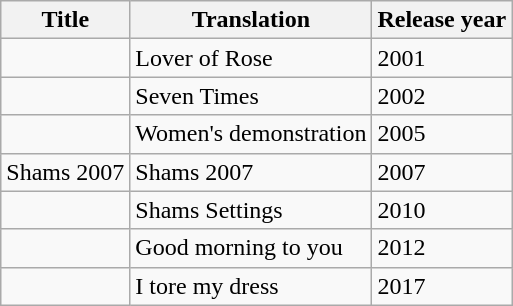<table class="wikitable">
<tr>
<th>Title</th>
<th>Translation</th>
<th>Release year</th>
</tr>
<tr>
<td></td>
<td>Lover of Rose</td>
<td>2001</td>
</tr>
<tr>
<td></td>
<td>Seven Times</td>
<td>2002</td>
</tr>
<tr>
<td></td>
<td>Women's demonstration</td>
<td>2005</td>
</tr>
<tr>
<td>Shams 2007</td>
<td>Shams 2007</td>
<td>2007</td>
</tr>
<tr>
<td></td>
<td>Shams Settings</td>
<td>2010</td>
</tr>
<tr>
<td></td>
<td>Good morning to you</td>
<td>2012</td>
</tr>
<tr>
<td></td>
<td>I tore my dress</td>
<td>2017</td>
</tr>
</table>
